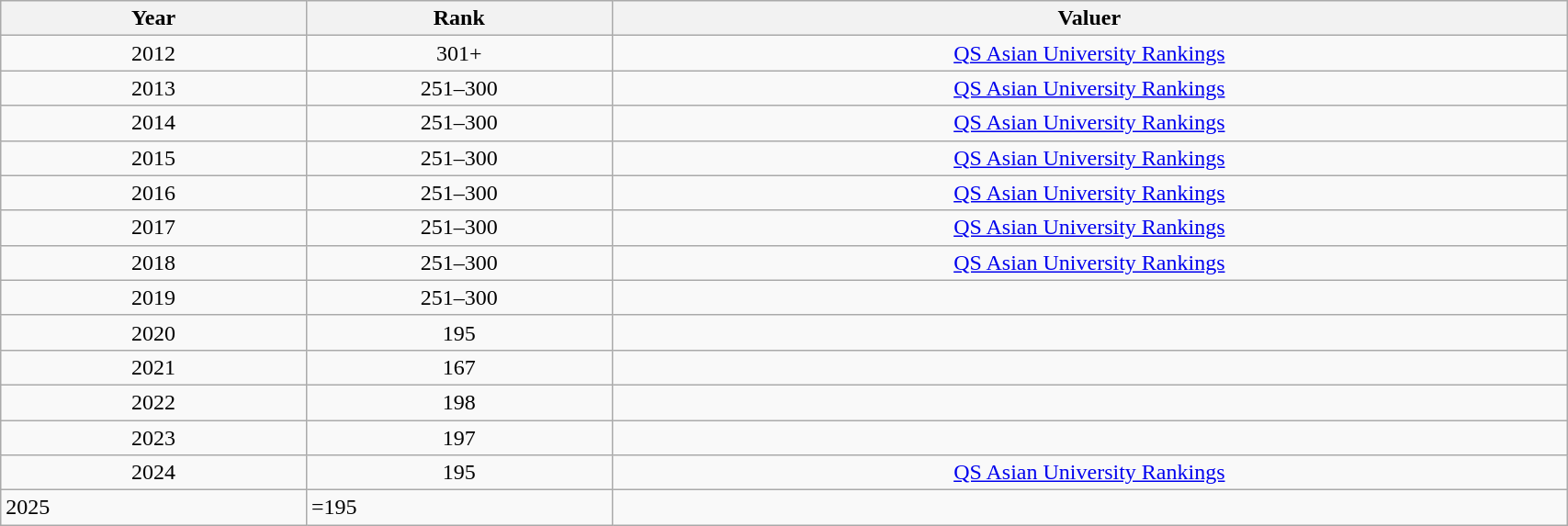<table width=90% class="wikitable">
<tr>
<th width=8%>Year</th>
<th width=8%>Rank</th>
<th width=25%>Valuer</th>
</tr>
<tr>
<td align="center">2012</td>
<td align="center">301+</td>
<td align="center"><a href='#'>QS Asian University Rankings</a></td>
</tr>
<tr>
<td align="center">2013</td>
<td align="center">251–300</td>
<td align="center"><a href='#'>QS Asian University Rankings</a></td>
</tr>
<tr>
<td align="center">2014</td>
<td align="center">251–300</td>
<td align="center"><a href='#'>QS Asian University Rankings</a></td>
</tr>
<tr>
<td align="center">2015</td>
<td align="center">251–300</td>
<td align="center"><a href='#'>QS Asian University Rankings</a></td>
</tr>
<tr>
<td align="center">2016</td>
<td align="center">251–300</td>
<td align="center"><a href='#'>QS Asian University Rankings</a></td>
</tr>
<tr>
<td align="center">2017</td>
<td align="center">251–300</td>
<td align="center"><a href='#'>QS Asian University Rankings</a></td>
</tr>
<tr>
<td align="center">2018</td>
<td align="center">251–300</td>
<td align="center"><a href='#'>QS Asian University Rankings</a></td>
</tr>
<tr>
<td align="center">2019</td>
<td align="center">251–300</td>
<td align="center"></td>
</tr>
<tr>
<td align="center">2020</td>
<td align="center">195</td>
<td align="center"></td>
</tr>
<tr>
<td align="center">2021</td>
<td align="center">167</td>
<td align="center"></td>
</tr>
<tr>
<td align="center">2022</td>
<td align="center">198</td>
<td align="center"></td>
</tr>
<tr>
<td align="center">2023</td>
<td align="center">197</td>
<td align="center"></td>
</tr>
<tr>
<td align="center">2024</td>
<td align="center">195</td>
<td align="center"><a href='#'>QS Asian University Rankings</a></td>
</tr>
<tr>
<td>2025</td>
<td>=195</td>
<td></td>
</tr>
</table>
